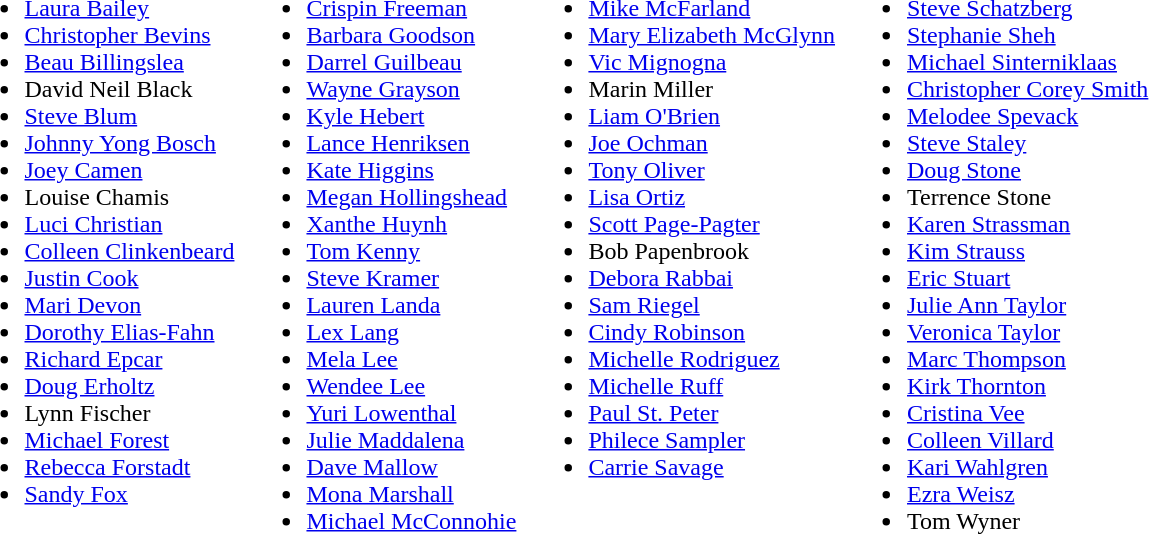<table>
<tr valign=top>
<td><br><ul><li><a href='#'>Laura Bailey</a></li><li><a href='#'>Christopher Bevins</a></li><li><a href='#'>Beau Billingslea</a></li><li>David Neil Black</li><li><a href='#'>Steve Blum</a></li><li><a href='#'>Johnny Yong Bosch</a></li><li><a href='#'>Joey Camen</a></li><li>Louise Chamis</li><li><a href='#'>Luci Christian</a></li><li><a href='#'>Colleen Clinkenbeard</a></li><li><a href='#'>Justin Cook</a></li><li><a href='#'>Mari Devon</a></li><li><a href='#'>Dorothy Elias-Fahn</a></li><li><a href='#'>Richard Epcar</a></li><li><a href='#'>Doug Erholtz</a></li><li>Lynn Fischer</li><li><a href='#'>Michael Forest</a></li><li><a href='#'>Rebecca Forstadt</a></li><li><a href='#'>Sandy Fox</a></li></ul></td>
<td></td>
<td><br><ul><li><a href='#'>Crispin Freeman</a></li><li><a href='#'>Barbara Goodson</a></li><li><a href='#'>Darrel Guilbeau</a></li><li><a href='#'>Wayne Grayson</a></li><li><a href='#'>Kyle Hebert</a></li><li><a href='#'>Lance Henriksen</a></li><li><a href='#'>Kate Higgins</a></li><li><a href='#'>Megan Hollingshead</a></li><li><a href='#'>Xanthe Huynh</a></li><li><a href='#'>Tom Kenny</a></li><li><a href='#'>Steve Kramer</a></li><li><a href='#'>Lauren Landa</a></li><li><a href='#'>Lex Lang</a></li><li><a href='#'>Mela Lee</a></li><li><a href='#'>Wendee Lee</a></li><li><a href='#'>Yuri Lowenthal</a></li><li><a href='#'>Julie Maddalena</a></li><li><a href='#'>Dave Mallow</a></li><li><a href='#'>Mona Marshall</a></li><li><a href='#'>Michael McConnohie</a></li></ul></td>
<td></td>
<td><br><ul><li><a href='#'>Mike McFarland</a></li><li><a href='#'>Mary Elizabeth McGlynn</a></li><li><a href='#'>Vic Mignogna</a></li><li>Marin Miller</li><li><a href='#'>Liam O'Brien</a></li><li><a href='#'>Joe Ochman</a></li><li><a href='#'>Tony Oliver</a></li><li><a href='#'>Lisa Ortiz</a></li><li><a href='#'>Scott Page-Pagter</a></li><li>Bob Papenbrook</li><li><a href='#'>Debora Rabbai</a></li><li><a href='#'>Sam Riegel</a></li><li><a href='#'>Cindy Robinson</a></li><li><a href='#'>Michelle Rodriguez</a></li><li><a href='#'>Michelle Ruff</a></li><li><a href='#'>Paul St. Peter</a></li><li><a href='#'>Philece Sampler</a></li><li><a href='#'>Carrie Savage</a></li></ul></td>
<td></td>
<td><br><ul><li><a href='#'>Steve Schatzberg</a></li><li><a href='#'>Stephanie Sheh</a></li><li><a href='#'>Michael Sinterniklaas</a></li><li><a href='#'>Christopher Corey Smith</a></li><li><a href='#'>Melodee Spevack</a></li><li><a href='#'>Steve Staley</a></li><li><a href='#'>Doug Stone</a></li><li>Terrence Stone</li><li><a href='#'>Karen Strassman</a></li><li><a href='#'>Kim Strauss</a></li><li><a href='#'>Eric Stuart</a></li><li><a href='#'>Julie Ann Taylor</a></li><li><a href='#'>Veronica Taylor</a></li><li><a href='#'>Marc Thompson</a></li><li><a href='#'>Kirk Thornton</a></li><li><a href='#'>Cristina Vee</a></li><li><a href='#'>Colleen Villard</a></li><li><a href='#'>Kari Wahlgren</a></li><li><a href='#'>Ezra Weisz</a></li><li>Tom Wyner</li></ul></td>
</tr>
</table>
